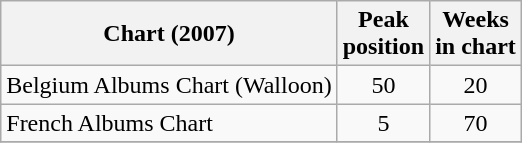<table class="wikitable sortable">
<tr>
<th>Chart (2007)</th>
<th>Peak<br>position</th>
<th>Weeks <br>in chart</th>
</tr>
<tr>
<td>Belgium Albums Chart (Walloon)</td>
<td align="center">50</td>
<td align="center">20</td>
</tr>
<tr>
<td>French Albums Chart</td>
<td align="center">5</td>
<td align="center">70</td>
</tr>
<tr>
</tr>
</table>
